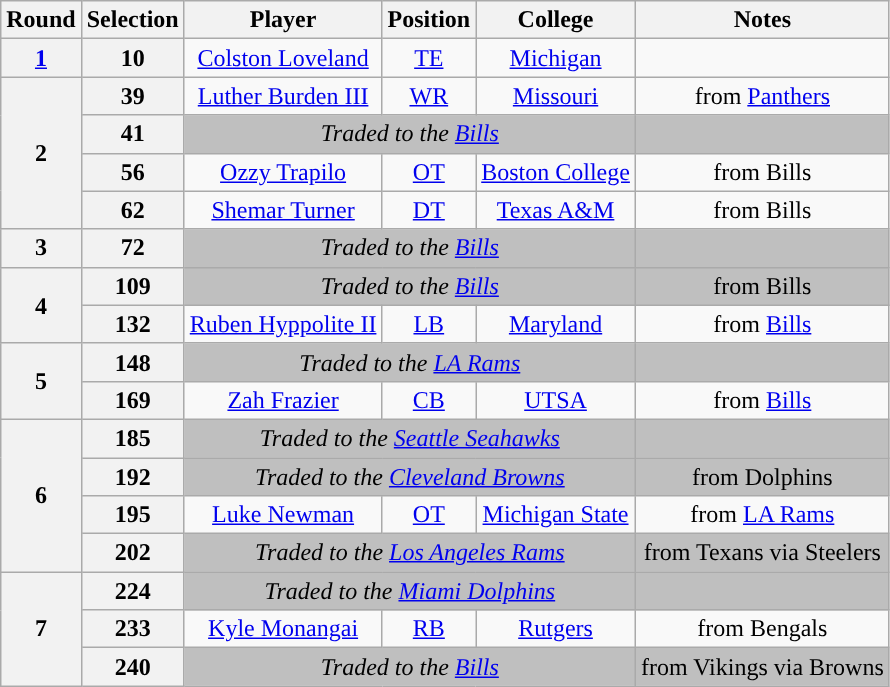<table class="wikitable" style="text-align:center">
<tr>
<th>Round</th>
<th>Selection</th>
<th>Player</th>
<th>Position</th>
<th>College</th>
<th>Notes</th>
</tr>
<tr>
<th><a href='#'>1</a></th>
<th>10</th>
<td><a href='#'>Colston Loveland</a></td>
<td><a href='#'>TE</a></td>
<td><a href='#'>Michigan</a></td>
<td></td>
</tr>
<tr>
<th rowspan=4>2</th>
<th>39</th>
<td><a href='#'>Luther Burden III</a></td>
<td><a href='#'>WR</a></td>
<td><a href='#'>Missouri</a></td>
<td>from <a href='#'>Panthers</a></td>
</tr>
<tr>
<th>41</th>
<td colspan="3" style="background:#BFBFBF"><em>Traded to the <a href='#'>Bills</a></em></td>
<td style="background:#BFBFBF"></td>
</tr>
<tr>
<th>56</th>
<td><a href='#'>Ozzy Trapilo</a></td>
<td><a href='#'>OT</a></td>
<td><a href='#'>Boston College</a></td>
<td>from Bills</td>
</tr>
<tr>
<th>62</th>
<td><a href='#'>Shemar Turner</a></td>
<td><a href='#'>DT</a></td>
<td><a href='#'>Texas A&M</a></td>
<td>from Bills</td>
</tr>
<tr>
<th>3</th>
<th>72</th>
<td colspan="3" style="background:#BFBFBF"><em>Traded to the <a href='#'>Bills</a></em></td>
<td style="background:#BFBFBF"></td>
</tr>
<tr>
<th rowspan=2>4</th>
<th>109</th>
<td colspan="3" style="background:#BFBFBF"><em>Traded to the <a href='#'>Bills</a></em></td>
<td style="background:#BFBFBF">from Bills</td>
</tr>
<tr>
<th>132</th>
<td><a href='#'>Ruben Hyppolite II</a></td>
<td><a href='#'>LB</a></td>
<td><a href='#'>Maryland</a></td>
<td>from <a href='#'>Bills</a></td>
</tr>
<tr>
<th rowspan=2>5</th>
<th>148</th>
<td colspan="3" style="background:#BFBFBF"><em>Traded to the <a href='#'>LA Rams</a></em></td>
<td style="background:#BFBFBF"></td>
</tr>
<tr>
<th>169</th>
<td><a href='#'>Zah Frazier</a></td>
<td><a href='#'>CB</a></td>
<td><a href='#'>UTSA</a></td>
<td>from <a href='#'>Bills</a></td>
</tr>
<tr>
<th rowspan="4">6</th>
<th>185</th>
<td colspan="3" style="background:#BFBFBF"><em>Traded to the <a href='#'>Seattle Seahawks</a></em></td>
<td style="background:#BFBFBF"></td>
</tr>
<tr>
<th>192</th>
<td colspan="3" style="background:#BFBFBF"><em>Traded to the <a href='#'>Cleveland Browns</a></em></td>
<td style="background:#BFBFBF">from Dolphins</td>
</tr>
<tr>
<th>195</th>
<td><a href='#'>Luke Newman</a></td>
<td><a href='#'>OT</a></td>
<td><a href='#'>Michigan State</a></td>
<td>from <a href='#'>LA Rams</a></td>
</tr>
<tr>
<th>202</th>
<td colspan="3" style="background:#BFBFBF"><em>Traded to the <a href='#'>Los Angeles Rams</a></em></td>
<td style="background:#BFBFBF">from Texans via Steelers</td>
</tr>
<tr>
<th rowspan="3">7</th>
<th>224</th>
<td colspan="3" style="background:#BFBFBF"><em>Traded to the <a href='#'>Miami Dolphins</a></em></td>
<td style="background:#BFBFBF"></td>
</tr>
<tr>
<th>233</th>
<td><a href='#'>Kyle Monangai</a></td>
<td><a href='#'>RB</a></td>
<td><a href='#'>Rutgers</a></td>
<td>from Bengals</td>
</tr>
<tr>
<th>240</th>
<td colspan="3" style="background:#BFBFBF"><em>Traded to the <a href='#'>Bills</a></em></td>
<td style="background:#BFBFBF">from Vikings via Browns</td>
</tr>
</table>
